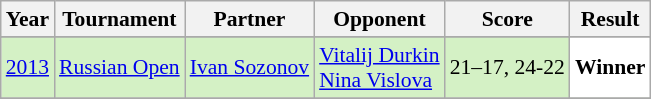<table class="sortable wikitable" style="font-size: 90%;">
<tr>
<th>Year</th>
<th>Tournament</th>
<th>Partner</th>
<th>Opponent</th>
<th>Score</th>
<th>Result</th>
</tr>
<tr>
</tr>
<tr style="background:#D4F1C5">
<td align="center"><a href='#'>2013</a></td>
<td align="left"><a href='#'>Russian Open</a></td>
<td align="left"> <a href='#'>Ivan Sozonov</a></td>
<td align="left"> <a href='#'>Vitalij Durkin</a> <br>  <a href='#'>Nina Vislova</a></td>
<td align="left">21–17, 24-22</td>
<td style="text-align:left; background:white"> <strong>Winner</strong></td>
</tr>
<tr>
</tr>
</table>
